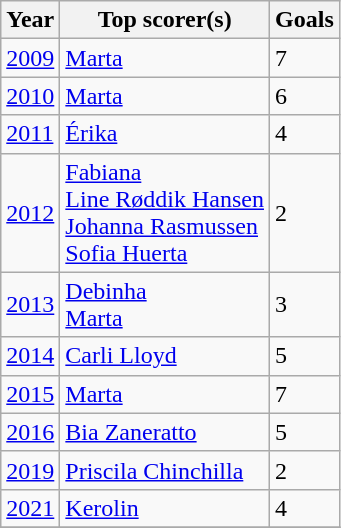<table class="wikitable sortable">
<tr>
<th>Year</th>
<th>Top scorer(s)</th>
<th>Goals</th>
</tr>
<tr>
<td><a href='#'>2009</a></td>
<td> <a href='#'>Marta</a></td>
<td>7</td>
</tr>
<tr>
<td><a href='#'>2010</a></td>
<td> <a href='#'>Marta</a></td>
<td>6</td>
</tr>
<tr>
<td><a href='#'>2011</a></td>
<td> <a href='#'>Érika</a></td>
<td>4</td>
</tr>
<tr>
<td><a href='#'>2012</a></td>
<td> <a href='#'>Fabiana</a><br> <a href='#'>Line Røddik Hansen</a><br> <a href='#'>Johanna Rasmussen</a><br> <a href='#'>Sofia Huerta</a></td>
<td>2</td>
</tr>
<tr>
<td><a href='#'>2013</a></td>
<td> <a href='#'>Debinha</a><br> <a href='#'>Marta</a></td>
<td>3</td>
</tr>
<tr>
<td><a href='#'>2014</a></td>
<td> <a href='#'>Carli Lloyd</a></td>
<td>5</td>
</tr>
<tr>
<td><a href='#'>2015</a></td>
<td> <a href='#'>Marta</a></td>
<td>7</td>
</tr>
<tr>
<td><a href='#'>2016</a></td>
<td> <a href='#'>Bia Zaneratto</a></td>
<td>5</td>
</tr>
<tr>
<td><a href='#'>2019</a></td>
<td> <a href='#'>Priscila Chinchilla</a></td>
<td>2</td>
</tr>
<tr>
<td><a href='#'>2021</a></td>
<td> <a href='#'>Kerolin</a></td>
<td>4</td>
</tr>
<tr>
</tr>
</table>
